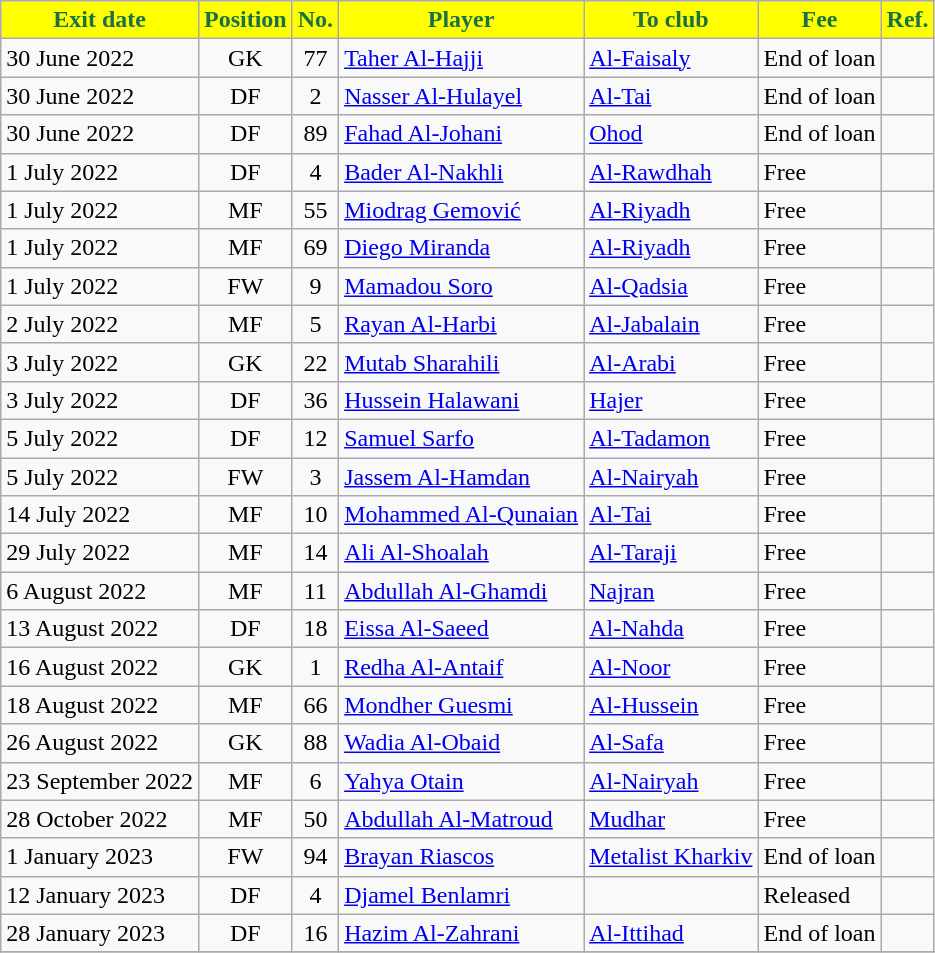<table class="wikitable sortable">
<tr>
<th style="background:#FFFF00; color:#177245;">Exit date</th>
<th style="background:#FFFF00; color:#177245;">Position</th>
<th style="background:#FFFF00; color:#177245;">No.</th>
<th style="background:#FFFF00; color:#177245;">Player</th>
<th style="background:#FFFF00; color:#177245;">To club</th>
<th style="background:#FFFF00; color:#177245;">Fee</th>
<th style="background:#FFFF00; color:#177245;">Ref.</th>
</tr>
<tr>
<td>30 June 2022</td>
<td style="text-align:center;">GK</td>
<td style="text-align:center;">77</td>
<td style="text-align:left;"> <a href='#'>Taher Al-Hajji</a></td>
<td style="text-align:left;"> <a href='#'>Al-Faisaly</a></td>
<td>End of loan</td>
<td></td>
</tr>
<tr>
<td>30 June 2022</td>
<td style="text-align:center;">DF</td>
<td style="text-align:center;">2</td>
<td style="text-align:left;"> <a href='#'>Nasser Al-Hulayel</a></td>
<td style="text-align:left;"> <a href='#'>Al-Tai</a></td>
<td>End of loan</td>
<td></td>
</tr>
<tr>
<td>30 June 2022</td>
<td style="text-align:center;">DF</td>
<td style="text-align:center;">89</td>
<td style="text-align:left;"> <a href='#'>Fahad Al-Johani</a></td>
<td style="text-align:left;"> <a href='#'>Ohod</a></td>
<td>End of loan</td>
<td></td>
</tr>
<tr>
<td>1 July 2022</td>
<td style="text-align:center;">DF</td>
<td style="text-align:center;">4</td>
<td style="text-align:left;"> <a href='#'>Bader Al-Nakhli</a></td>
<td style="text-align:left;"> <a href='#'>Al-Rawdhah</a></td>
<td>Free</td>
<td></td>
</tr>
<tr>
<td>1 July 2022</td>
<td style="text-align:center;">MF</td>
<td style="text-align:center;">55</td>
<td style="text-align:left;"> <a href='#'>Miodrag Gemović</a></td>
<td style="text-align:left;"> <a href='#'>Al-Riyadh</a></td>
<td>Free</td>
<td></td>
</tr>
<tr>
<td>1 July 2022</td>
<td style="text-align:center;">MF</td>
<td style="text-align:center;">69</td>
<td style="text-align:left;"> <a href='#'>Diego Miranda</a></td>
<td style="text-align:left;"> <a href='#'>Al-Riyadh</a></td>
<td>Free</td>
<td></td>
</tr>
<tr>
<td>1 July 2022</td>
<td style="text-align:center;">FW</td>
<td style="text-align:center;">9</td>
<td style="text-align:left;"> <a href='#'>Mamadou Soro</a></td>
<td style="text-align:left;"> <a href='#'>Al-Qadsia</a></td>
<td>Free</td>
<td></td>
</tr>
<tr>
<td>2 July 2022</td>
<td style="text-align:center;">MF</td>
<td style="text-align:center;">5</td>
<td style="text-align:left;"> <a href='#'>Rayan Al-Harbi</a></td>
<td style="text-align:left;"> <a href='#'>Al-Jabalain</a></td>
<td>Free</td>
<td></td>
</tr>
<tr>
<td>3 July 2022</td>
<td style="text-align:center;">GK</td>
<td style="text-align:center;">22</td>
<td style="text-align:left;"> <a href='#'>Mutab Sharahili</a></td>
<td style="text-align:left;"> <a href='#'>Al-Arabi</a></td>
<td>Free</td>
<td></td>
</tr>
<tr>
<td>3 July 2022</td>
<td style="text-align:center;">DF</td>
<td style="text-align:center;">36</td>
<td style="text-align:left;"> <a href='#'>Hussein Halawani</a></td>
<td style="text-align:left;"> <a href='#'>Hajer</a></td>
<td>Free</td>
<td></td>
</tr>
<tr>
<td>5 July 2022</td>
<td style="text-align:center;">DF</td>
<td style="text-align:center;">12</td>
<td style="text-align:left;"> <a href='#'>Samuel Sarfo</a></td>
<td style="text-align:left;"> <a href='#'>Al-Tadamon</a></td>
<td>Free</td>
<td></td>
</tr>
<tr>
<td>5 July 2022</td>
<td style="text-align:center;">FW</td>
<td style="text-align:center;">3</td>
<td style="text-align:left;"> <a href='#'>Jassem Al-Hamdan</a></td>
<td style="text-align:left;"> <a href='#'>Al-Nairyah</a></td>
<td>Free</td>
<td></td>
</tr>
<tr>
<td>14 July 2022</td>
<td style="text-align:center;">MF</td>
<td style="text-align:center;">10</td>
<td style="text-align:left;"> <a href='#'>Mohammed Al-Qunaian</a></td>
<td style="text-align:left;"> <a href='#'>Al-Tai</a></td>
<td>Free</td>
<td></td>
</tr>
<tr>
<td>29 July 2022</td>
<td style="text-align:center;">MF</td>
<td style="text-align:center;">14</td>
<td style="text-align:left;"> <a href='#'>Ali Al-Shoalah</a></td>
<td style="text-align:left;"> <a href='#'>Al-Taraji</a></td>
<td>Free</td>
<td></td>
</tr>
<tr>
<td>6 August 2022</td>
<td style="text-align:center;">MF</td>
<td style="text-align:center;">11</td>
<td style="text-align:left;"> <a href='#'>Abdullah Al-Ghamdi</a></td>
<td style="text-align:left;"> <a href='#'>Najran</a></td>
<td>Free</td>
<td></td>
</tr>
<tr>
<td>13 August 2022</td>
<td style="text-align:center;">DF</td>
<td style="text-align:center;">18</td>
<td style="text-align:left;"> <a href='#'>Eissa Al-Saeed</a></td>
<td style="text-align:left;"> <a href='#'>Al-Nahda</a></td>
<td>Free</td>
<td></td>
</tr>
<tr>
<td>16 August 2022</td>
<td style="text-align:center;">GK</td>
<td style="text-align:center;">1</td>
<td style="text-align:left;"> <a href='#'>Redha Al-Antaif</a></td>
<td style="text-align:left;"> <a href='#'>Al-Noor</a></td>
<td>Free</td>
<td></td>
</tr>
<tr>
<td>18 August 2022</td>
<td style="text-align:center;">MF</td>
<td style="text-align:center;">66</td>
<td style="text-align:left;"> <a href='#'>Mondher Guesmi</a></td>
<td style="text-align:left;"> <a href='#'>Al-Hussein</a></td>
<td>Free</td>
<td></td>
</tr>
<tr>
<td>26 August 2022</td>
<td style="text-align:center;">GK</td>
<td style="text-align:center;">88</td>
<td style="text-align:left;"> <a href='#'>Wadia Al-Obaid</a></td>
<td style="text-align:left;"> <a href='#'>Al-Safa</a></td>
<td>Free</td>
<td></td>
</tr>
<tr>
<td>23 September 2022</td>
<td style="text-align:center;">MF</td>
<td style="text-align:center;">6</td>
<td style="text-align:left;"> <a href='#'>Yahya Otain</a></td>
<td style="text-align:left;"> <a href='#'>Al-Nairyah</a></td>
<td>Free</td>
<td></td>
</tr>
<tr>
<td>28 October 2022</td>
<td style="text-align:center;">MF</td>
<td style="text-align:center;">50</td>
<td style="text-align:left;"> <a href='#'>Abdullah Al-Matroud</a></td>
<td style="text-align:left;"> <a href='#'>Mudhar</a></td>
<td>Free</td>
<td></td>
</tr>
<tr>
<td>1 January 2023</td>
<td style="text-align:center;">FW</td>
<td style="text-align:center;">94</td>
<td style="text-align:left;"> <a href='#'>Brayan Riascos</a></td>
<td style="text-align:left;"> <a href='#'>Metalist Kharkiv</a></td>
<td>End of loan</td>
<td></td>
</tr>
<tr>
<td>12 January 2023</td>
<td style="text-align:center;">DF</td>
<td style="text-align:center;">4</td>
<td style="text-align:left;"> <a href='#'>Djamel Benlamri</a></td>
<td style="text-align:left;"></td>
<td>Released</td>
<td></td>
</tr>
<tr>
<td>28 January 2023</td>
<td style="text-align:center;">DF</td>
<td style="text-align:center;">16</td>
<td style="text-align:left;"> <a href='#'>Hazim Al-Zahrani</a></td>
<td style="text-align:left;"> <a href='#'>Al-Ittihad</a></td>
<td>End of loan</td>
<td></td>
</tr>
<tr>
</tr>
</table>
